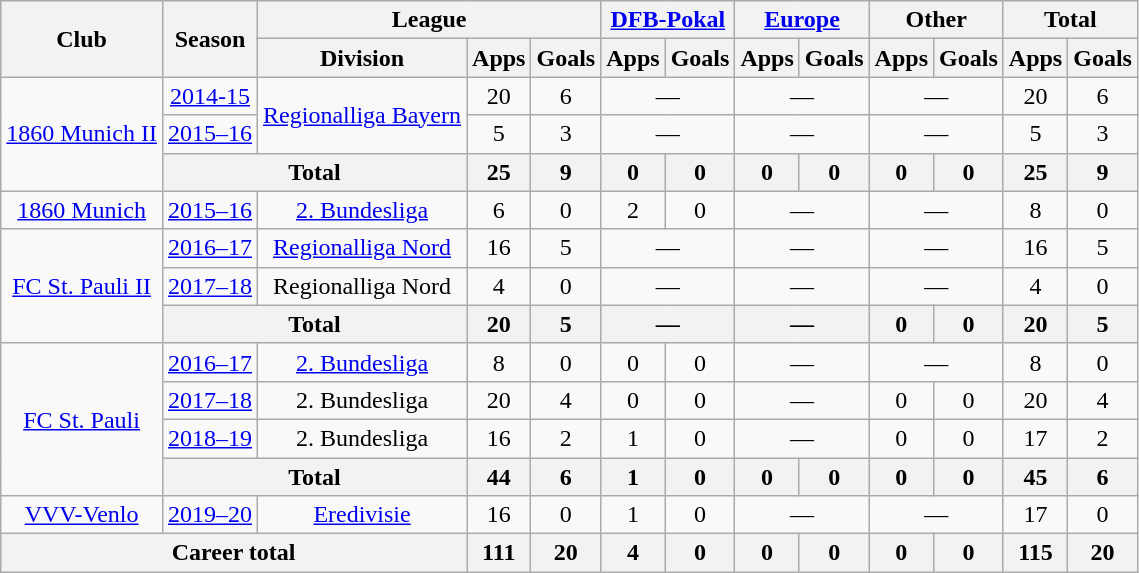<table class="wikitable" style="text-align:center">
<tr>
<th rowspan="2">Club</th>
<th rowspan="2">Season</th>
<th colspan="3">League</th>
<th colspan="2"><a href='#'>DFB-Pokal</a></th>
<th colspan="2"><a href='#'>Europe</a></th>
<th colspan="2">Other</th>
<th colspan="2">Total</th>
</tr>
<tr>
<th>Division</th>
<th>Apps</th>
<th>Goals</th>
<th>Apps</th>
<th>Goals</th>
<th>Apps</th>
<th>Goals</th>
<th>Apps</th>
<th>Goals</th>
<th>Apps</th>
<th>Goals</th>
</tr>
<tr>
<td rowspan="3"><a href='#'>1860 Munich II</a></td>
<td><a href='#'>2014-15</a></td>
<td rowspan="2"><a href='#'>Regionalliga Bayern</a></td>
<td>20</td>
<td>6</td>
<td colspan="2">—</td>
<td colspan="2">—</td>
<td colspan="2">—</td>
<td>20</td>
<td>6</td>
</tr>
<tr>
<td><a href='#'>2015–16</a></td>
<td>5</td>
<td>3</td>
<td colspan="2">—</td>
<td colspan="2">—</td>
<td colspan="2">—</td>
<td>5</td>
<td>3</td>
</tr>
<tr>
<th colspan="2">Total</th>
<th>25</th>
<th>9</th>
<th>0</th>
<th>0</th>
<th>0</th>
<th>0</th>
<th>0</th>
<th>0</th>
<th>25</th>
<th>9</th>
</tr>
<tr>
<td><a href='#'>1860 Munich</a></td>
<td><a href='#'>2015–16</a></td>
<td><a href='#'>2. Bundesliga</a></td>
<td>6</td>
<td>0</td>
<td>2</td>
<td>0</td>
<td colspan="2">—</td>
<td colspan="2">—</td>
<td>8</td>
<td>0</td>
</tr>
<tr>
<td rowspan="3"><a href='#'>FC St. Pauli II</a></td>
<td><a href='#'>2016–17</a></td>
<td><a href='#'>Regionalliga Nord</a></td>
<td>16</td>
<td>5</td>
<td colspan="2">—</td>
<td colspan="2">—</td>
<td colspan="2">—</td>
<td>16</td>
<td>5</td>
</tr>
<tr>
<td><a href='#'>2017–18</a></td>
<td>Regionalliga Nord</td>
<td>4</td>
<td>0</td>
<td colspan="2">—</td>
<td colspan="2">—</td>
<td colspan="2">—</td>
<td>4</td>
<td>0</td>
</tr>
<tr>
<th colspan="2">Total</th>
<th>20</th>
<th>5</th>
<th colspan="2">—</th>
<th colspan="2">—</th>
<th>0</th>
<th>0</th>
<th>20</th>
<th>5</th>
</tr>
<tr>
<td rowspan="4"><a href='#'>FC St. Pauli</a></td>
<td><a href='#'>2016–17</a></td>
<td><a href='#'>2. Bundesliga</a></td>
<td>8</td>
<td>0</td>
<td>0</td>
<td>0</td>
<td colspan="2">—</td>
<td colspan="2">—</td>
<td>8</td>
<td>0</td>
</tr>
<tr>
<td><a href='#'>2017–18</a></td>
<td>2. Bundesliga</td>
<td>20</td>
<td>4</td>
<td>0</td>
<td>0</td>
<td colspan="2">—</td>
<td>0</td>
<td>0</td>
<td>20</td>
<td>4</td>
</tr>
<tr>
<td><a href='#'>2018–19</a></td>
<td>2. Bundesliga</td>
<td>16</td>
<td>2</td>
<td>1</td>
<td>0</td>
<td colspan="2">—</td>
<td>0</td>
<td>0</td>
<td>17</td>
<td>2</td>
</tr>
<tr>
<th colspan="2">Total</th>
<th>44</th>
<th>6</th>
<th>1</th>
<th>0</th>
<th>0</th>
<th>0</th>
<th>0</th>
<th>0</th>
<th>45</th>
<th>6</th>
</tr>
<tr>
<td><a href='#'>VVV-Venlo</a></td>
<td><a href='#'>2019–20</a></td>
<td><a href='#'>Eredivisie</a></td>
<td>16</td>
<td>0</td>
<td>1</td>
<td>0</td>
<td colspan="2">—</td>
<td colspan="2">—</td>
<td>17</td>
<td>0</td>
</tr>
<tr>
<th colspan="3">Career total</th>
<th>111</th>
<th>20</th>
<th>4</th>
<th>0</th>
<th>0</th>
<th>0</th>
<th>0</th>
<th>0</th>
<th>115</th>
<th>20</th>
</tr>
</table>
